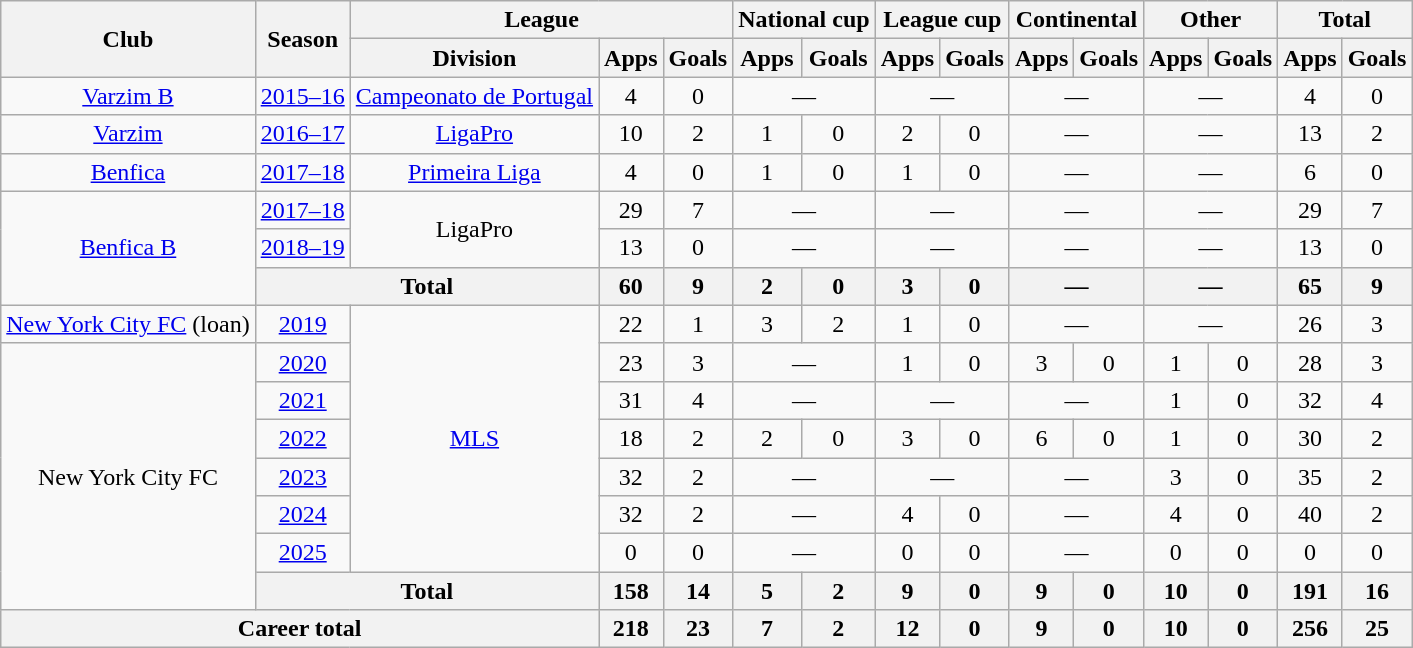<table class="wikitable" style="text-align: center;">
<tr>
<th rowspan="2">Club</th>
<th rowspan="2">Season</th>
<th colspan="3">League</th>
<th colspan="2">National cup</th>
<th colspan="2">League cup</th>
<th colspan="2">Continental</th>
<th colspan="2">Other</th>
<th colspan="2">Total</th>
</tr>
<tr>
<th>Division</th>
<th>Apps</th>
<th>Goals</th>
<th>Apps</th>
<th>Goals</th>
<th>Apps</th>
<th>Goals</th>
<th>Apps</th>
<th>Goals</th>
<th>Apps</th>
<th>Goals</th>
<th>Apps</th>
<th>Goals</th>
</tr>
<tr>
<td><a href='#'>Varzim B</a></td>
<td><a href='#'>2015–16</a></td>
<td><a href='#'>Campeonato de Portugal</a></td>
<td>4</td>
<td>0</td>
<td colspan="2">—</td>
<td colspan="2">—</td>
<td colspan="2">—</td>
<td colspan="2">—</td>
<td>4</td>
<td>0</td>
</tr>
<tr>
<td><a href='#'>Varzim</a></td>
<td><a href='#'>2016–17</a></td>
<td><a href='#'>LigaPro</a></td>
<td>10</td>
<td>2</td>
<td>1</td>
<td>0</td>
<td>2</td>
<td>0</td>
<td colspan="2">—</td>
<td colspan="2">—</td>
<td>13</td>
<td>2</td>
</tr>
<tr>
<td><a href='#'>Benfica</a></td>
<td><a href='#'>2017–18</a></td>
<td><a href='#'>Primeira Liga</a></td>
<td>4</td>
<td>0</td>
<td>1</td>
<td>0</td>
<td>1</td>
<td>0</td>
<td colspan="2">—</td>
<td colspan="2">—</td>
<td>6</td>
<td>0</td>
</tr>
<tr>
<td rowspan="3"><a href='#'>Benfica B</a></td>
<td><a href='#'>2017–18</a></td>
<td rowspan="2">LigaPro</td>
<td>29</td>
<td>7</td>
<td colspan="2">—</td>
<td colspan="2">—</td>
<td colspan="2">—</td>
<td colspan="2">—</td>
<td>29</td>
<td>7</td>
</tr>
<tr>
<td><a href='#'>2018–19</a></td>
<td>13</td>
<td>0</td>
<td colspan="2">—</td>
<td colspan="2">—</td>
<td colspan="2">—</td>
<td colspan="2">—</td>
<td>13</td>
<td>0</td>
</tr>
<tr>
<th colspan="2">Total</th>
<th>60</th>
<th>9</th>
<th>2</th>
<th>0</th>
<th>3</th>
<th>0</th>
<th colspan="2">—</th>
<th colspan="2">—</th>
<th>65</th>
<th>9</th>
</tr>
<tr>
<td><a href='#'>New York City FC</a> (loan)</td>
<td><a href='#'>2019</a></td>
<td rowspan="7"><a href='#'>MLS</a></td>
<td>22</td>
<td>1</td>
<td>3</td>
<td>2</td>
<td>1</td>
<td>0</td>
<td colspan="2">—</td>
<td colspan="2">—</td>
<td>26</td>
<td>3</td>
</tr>
<tr>
<td rowspan="7">New York City FC</td>
<td><a href='#'>2020</a></td>
<td>23</td>
<td>3</td>
<td colspan="2">—</td>
<td>1</td>
<td>0</td>
<td>3</td>
<td>0</td>
<td>1</td>
<td>0</td>
<td>28</td>
<td>3</td>
</tr>
<tr>
<td><a href='#'>2021</a></td>
<td>31</td>
<td>4</td>
<td colspan="2">—</td>
<td colspan="2">—</td>
<td colspan="2">—</td>
<td>1</td>
<td>0</td>
<td>32</td>
<td>4</td>
</tr>
<tr>
<td><a href='#'>2022</a></td>
<td>18</td>
<td>2</td>
<td>2</td>
<td>0</td>
<td>3</td>
<td>0</td>
<td>6</td>
<td>0</td>
<td>1</td>
<td>0</td>
<td>30</td>
<td>2</td>
</tr>
<tr>
<td><a href='#'>2023</a></td>
<td>32</td>
<td>2</td>
<td colspan="2">—</td>
<td colspan="2">—</td>
<td colspan="2">—</td>
<td>3</td>
<td>0</td>
<td>35</td>
<td>2</td>
</tr>
<tr>
<td><a href='#'>2024</a></td>
<td>32</td>
<td>2</td>
<td colspan="2">—</td>
<td>4</td>
<td>0</td>
<td colspan="2">—</td>
<td>4</td>
<td>0</td>
<td>40</td>
<td>2</td>
</tr>
<tr>
<td><a href='#'>2025</a></td>
<td>0</td>
<td>0</td>
<td colspan="2">—</td>
<td>0</td>
<td>0</td>
<td colspan="2">—</td>
<td>0</td>
<td>0</td>
<td>0</td>
<td>0</td>
</tr>
<tr>
<th colspan="2">Total</th>
<th>158</th>
<th>14</th>
<th>5</th>
<th>2</th>
<th>9</th>
<th>0</th>
<th>9</th>
<th>0</th>
<th>10</th>
<th>0</th>
<th>191</th>
<th>16</th>
</tr>
<tr>
<th colspan="3">Career total</th>
<th>218</th>
<th>23</th>
<th>7</th>
<th>2</th>
<th>12</th>
<th>0</th>
<th>9</th>
<th>0</th>
<th>10</th>
<th>0</th>
<th>256</th>
<th>25</th>
</tr>
</table>
